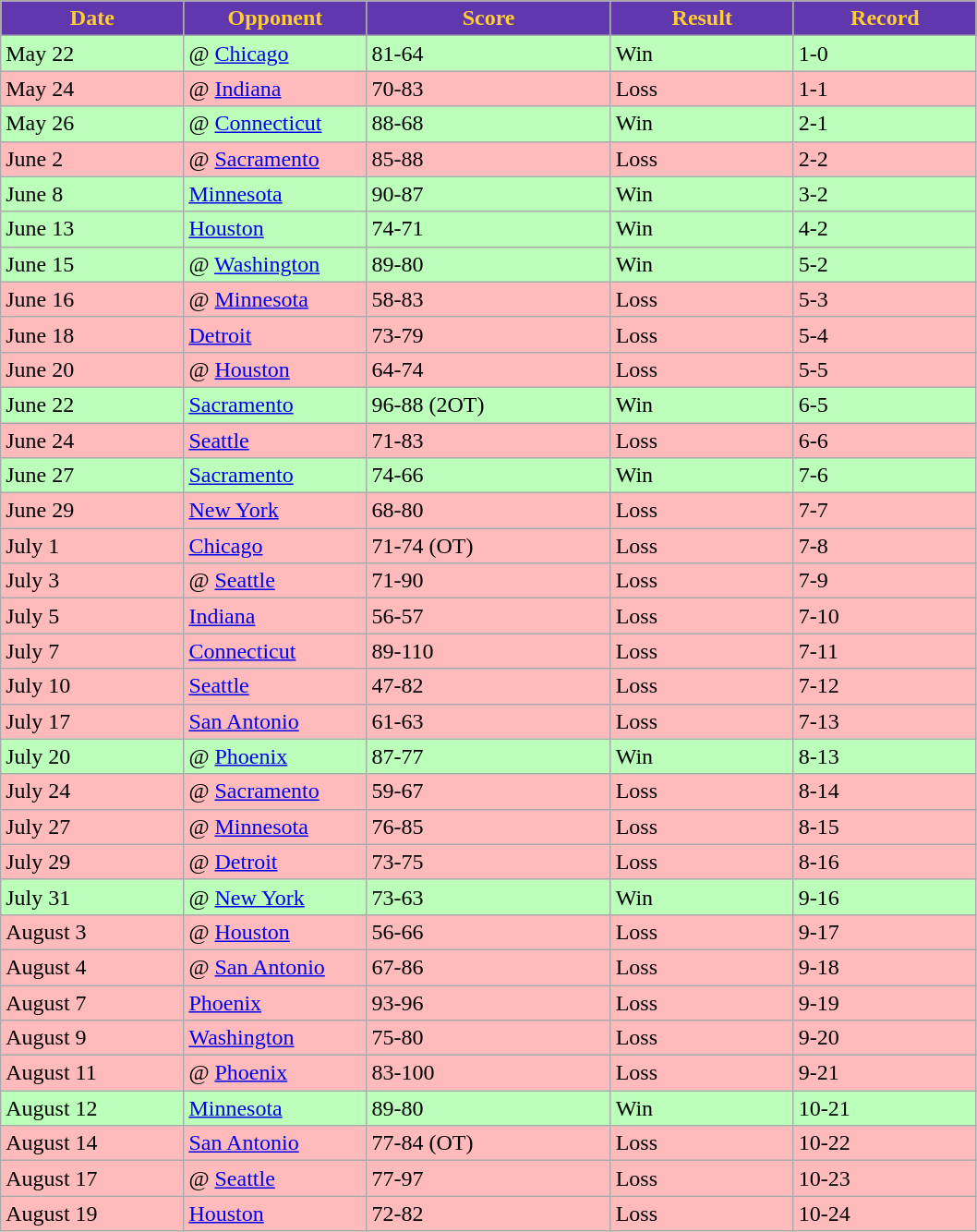<table class="wikitable sortable sortable">
<tr>
<th style="background:#6137ad; color:#ffcd35; width:15%;">Date</th>
<th style="background:#6137ad; color:#ffcd35; width:15%;">Opponent</th>
<th style="background:#6137ad; color:#ffcd35; width:20%;">Score</th>
<th style="background:#6137ad; color:#ffcd35; width:15%;">Result</th>
<th style="background:#6137ad; color:#ffcd35; width:15%;">Record</th>
</tr>
<tr style="background:#bfb;">
<td>May 22</td>
<td>@ <a href='#'>Chicago</a></td>
<td>81-64</td>
<td>Win</td>
<td>1-0</td>
</tr>
<tr style="background:#fbb;">
<td>May 24</td>
<td>@ <a href='#'>Indiana</a></td>
<td>70-83</td>
<td>Loss</td>
<td>1-1</td>
</tr>
<tr style="background:#bfb;">
<td>May 26</td>
<td>@ <a href='#'>Connecticut</a></td>
<td>88-68</td>
<td>Win</td>
<td>2-1</td>
</tr>
<tr style="background:#fbb;">
<td>June 2</td>
<td>@ <a href='#'>Sacramento</a></td>
<td>85-88</td>
<td>Loss</td>
<td>2-2</td>
</tr>
<tr style="background:#bfb;">
<td>June 8</td>
<td><a href='#'>Minnesota</a></td>
<td>90-87</td>
<td>Win</td>
<td>3-2</td>
</tr>
<tr style="background:#bfb;">
<td>June 13</td>
<td><a href='#'>Houston</a></td>
<td>74-71</td>
<td>Win</td>
<td>4-2</td>
</tr>
<tr style="background:#bfb;">
<td>June 15</td>
<td>@ <a href='#'>Washington</a></td>
<td>89-80</td>
<td>Win</td>
<td>5-2</td>
</tr>
<tr style="background:#fbb;">
<td>June 16</td>
<td>@ <a href='#'>Minnesota</a></td>
<td>58-83</td>
<td>Loss</td>
<td>5-3</td>
</tr>
<tr style="background:#fbb;">
<td>June 18</td>
<td><a href='#'>Detroit</a></td>
<td>73-79</td>
<td>Loss</td>
<td>5-4</td>
</tr>
<tr style="background:#fbb;">
<td>June 20</td>
<td>@ <a href='#'>Houston</a></td>
<td>64-74</td>
<td>Loss</td>
<td>5-5</td>
</tr>
<tr style="background:#bfb;">
<td>June 22</td>
<td><a href='#'>Sacramento</a></td>
<td>96-88 (2OT)</td>
<td>Win</td>
<td>6-5</td>
</tr>
<tr style="background:#fbb;">
<td>June 24</td>
<td><a href='#'>Seattle</a></td>
<td>71-83</td>
<td>Loss</td>
<td>6-6</td>
</tr>
<tr style="background:#bfb;">
<td>June 27</td>
<td><a href='#'>Sacramento</a></td>
<td>74-66</td>
<td>Win</td>
<td>7-6</td>
</tr>
<tr style="background:#fbb;">
<td>June 29</td>
<td><a href='#'>New York</a></td>
<td>68-80</td>
<td>Loss</td>
<td>7-7</td>
</tr>
<tr style="background:#fbb;">
<td>July 1</td>
<td><a href='#'>Chicago</a></td>
<td>71-74 (OT)</td>
<td>Loss</td>
<td>7-8</td>
</tr>
<tr style="background:#fbb;">
<td>July 3</td>
<td>@ <a href='#'>Seattle</a></td>
<td>71-90</td>
<td>Loss</td>
<td>7-9</td>
</tr>
<tr style="background:#fbb;">
<td>July 5</td>
<td><a href='#'>Indiana</a></td>
<td>56-57</td>
<td>Loss</td>
<td>7-10</td>
</tr>
<tr style="background:#fbb;">
<td>July 7</td>
<td><a href='#'>Connecticut</a></td>
<td>89-110</td>
<td>Loss</td>
<td>7-11</td>
</tr>
<tr style="background:#fbb;">
<td>July 10</td>
<td><a href='#'>Seattle</a></td>
<td>47-82</td>
<td>Loss</td>
<td>7-12</td>
</tr>
<tr style="background:#fbb;">
<td>July 17</td>
<td><a href='#'>San Antonio</a></td>
<td>61-63</td>
<td>Loss</td>
<td>7-13</td>
</tr>
<tr style="background:#bfb;">
<td>July 20</td>
<td>@ <a href='#'>Phoenix</a></td>
<td>87-77</td>
<td>Win</td>
<td>8-13</td>
</tr>
<tr style="background:#fbb;">
<td>July 24</td>
<td>@ <a href='#'>Sacramento</a></td>
<td>59-67</td>
<td>Loss</td>
<td>8-14</td>
</tr>
<tr style="background:#fbb;">
<td>July 27</td>
<td>@ <a href='#'>Minnesota</a></td>
<td>76-85</td>
<td>Loss</td>
<td>8-15</td>
</tr>
<tr style="background:#fbb;">
<td>July 29</td>
<td>@ <a href='#'>Detroit</a></td>
<td>73-75</td>
<td>Loss</td>
<td>8-16</td>
</tr>
<tr style="background:#bfb;">
<td>July 31</td>
<td>@ <a href='#'>New York</a></td>
<td>73-63</td>
<td>Win</td>
<td>9-16</td>
</tr>
<tr style="background:#fbb;">
<td>August 3</td>
<td>@ <a href='#'>Houston</a></td>
<td>56-66</td>
<td>Loss</td>
<td>9-17</td>
</tr>
<tr style="background:#fbb;">
<td>August 4</td>
<td>@ <a href='#'>San Antonio</a></td>
<td>67-86</td>
<td>Loss</td>
<td>9-18</td>
</tr>
<tr style="background:#fbb;">
<td>August 7</td>
<td><a href='#'>Phoenix</a></td>
<td>93-96</td>
<td>Loss</td>
<td>9-19</td>
</tr>
<tr style="background:#fbb;">
<td>August 9</td>
<td><a href='#'>Washington</a></td>
<td>75-80</td>
<td>Loss</td>
<td>9-20</td>
</tr>
<tr style="background:#fbb;">
<td>August 11</td>
<td>@ <a href='#'>Phoenix</a></td>
<td>83-100</td>
<td>Loss</td>
<td>9-21</td>
</tr>
<tr style="background:#bfb;">
<td>August 12</td>
<td><a href='#'>Minnesota</a></td>
<td>89-80</td>
<td>Win</td>
<td>10-21</td>
</tr>
<tr style="background:#fbb;">
<td>August 14</td>
<td><a href='#'>San Antonio</a></td>
<td>77-84 (OT)</td>
<td>Loss</td>
<td>10-22</td>
</tr>
<tr style="background:#fbb;">
<td>August 17</td>
<td>@ <a href='#'>Seattle</a></td>
<td>77-97</td>
<td>Loss</td>
<td>10-23</td>
</tr>
<tr style="background:#fbb;">
<td>August 19</td>
<td><a href='#'>Houston</a></td>
<td>72-82</td>
<td>Loss</td>
<td>10-24</td>
</tr>
</table>
